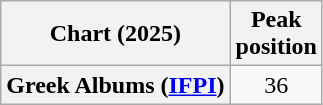<table class="wikitable plainrowheaders" style="text-align:center">
<tr>
<th scope="col">Chart (2025)</th>
<th scope="col">Peak<br>position</th>
</tr>
<tr>
<th scope="row">Greek Albums (<a href='#'>IFPI</a>)</th>
<td>36</td>
</tr>
</table>
